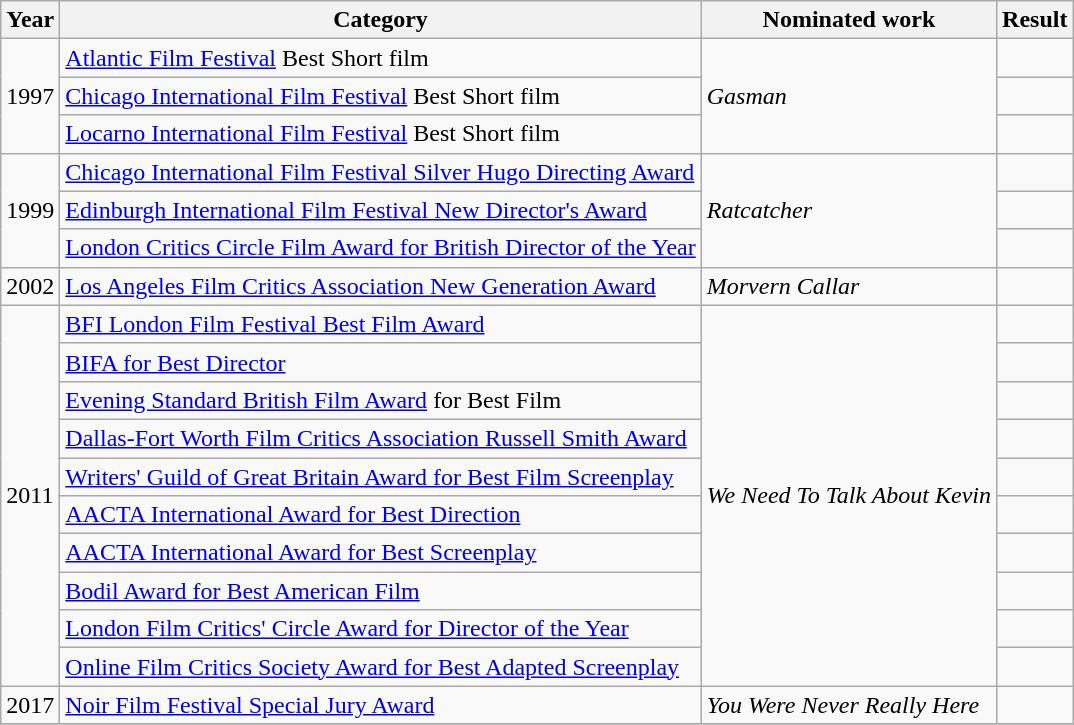<table class="wikitable">
<tr>
<th>Year</th>
<th>Category</th>
<th>Nominated work</th>
<th>Result</th>
</tr>
<tr>
<td rowspan=3>1997</td>
<td><a href='#'>Atlantic Film Festival</a> Best Short film</td>
<td rowspan=3><em>Gasman</em></td>
<td></td>
</tr>
<tr>
<td><a href='#'>Chicago International Film Festival</a> Best Short film</td>
<td></td>
</tr>
<tr>
<td><a href='#'>Locarno International Film Festival</a> Best Short film</td>
<td></td>
</tr>
<tr>
<td rowspan=3>1999</td>
<td><a href='#'>Chicago International Film Festival Silver Hugo Directing Award</a></td>
<td rowspan=3><em>Ratcatcher</em></td>
<td></td>
</tr>
<tr>
<td><a href='#'>Edinburgh International Film Festival New Director's Award</a></td>
<td></td>
</tr>
<tr>
<td><a href='#'>London Critics Circle Film Award for British Director of the Year</a></td>
<td></td>
</tr>
<tr>
<td>2002</td>
<td><a href='#'>Los Angeles Film Critics Association New Generation Award</a></td>
<td><em>Morvern Callar</em></td>
<td></td>
</tr>
<tr>
<td rowspan=10>2011</td>
<td><a href='#'>BFI London Film Festival Best Film Award</a></td>
<td rowspan=10><em>We Need To Talk About Kevin</em></td>
<td></td>
</tr>
<tr>
<td><a href='#'>BIFA for Best Director</a></td>
<td></td>
</tr>
<tr>
<td><a href='#'>Evening Standard British Film Award</a> for Best Film</td>
<td></td>
</tr>
<tr>
<td><a href='#'>Dallas-Fort Worth Film Critics Association Russell Smith Award</a></td>
<td></td>
</tr>
<tr>
<td><a href='#'>Writers' Guild of Great Britain Award for Best Film Screenplay</a></td>
<td></td>
</tr>
<tr>
<td><a href='#'>AACTA International Award for Best Direction</a></td>
<td></td>
</tr>
<tr>
<td><a href='#'>AACTA International Award for Best Screenplay</a></td>
<td></td>
</tr>
<tr>
<td><a href='#'>Bodil Award for Best American Film</a></td>
<td></td>
</tr>
<tr>
<td><a href='#'>London Film Critics' Circle Award for Director of the Year</a></td>
<td></td>
</tr>
<tr>
<td><a href='#'>Online Film Critics Society Award for Best Adapted Screenplay</a></td>
<td></td>
</tr>
<tr>
<td>2017</td>
<td><a href='#'>Noir Film Festival Special Jury Award</a></td>
<td><em>You Were Never Really Here</em></td>
<td></td>
</tr>
<tr>
</tr>
</table>
